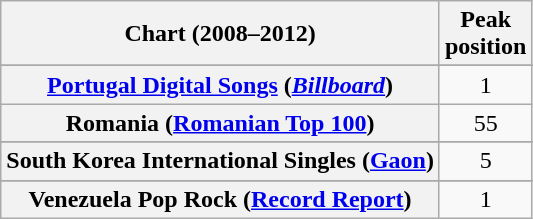<table class="wikitable sortable plainrowheaders" style="text-align:center">
<tr>
<th scope="col">Chart (2008–2012)</th>
<th scope="col">Peak<br>position</th>
</tr>
<tr>
</tr>
<tr>
</tr>
<tr>
</tr>
<tr>
</tr>
<tr>
</tr>
<tr>
</tr>
<tr>
</tr>
<tr>
</tr>
<tr>
</tr>
<tr>
</tr>
<tr>
</tr>
<tr>
</tr>
<tr>
</tr>
<tr>
</tr>
<tr>
</tr>
<tr>
</tr>
<tr>
</tr>
<tr>
</tr>
<tr>
<th scope="row"><a href='#'>Portugal Digital Songs</a> (<em><a href='#'>Billboard</a></em>)</th>
<td style="text-align:center;">1</td>
</tr>
<tr>
<th scope="row">Romania (<a href='#'>Romanian Top 100</a>)</th>
<td style="text-align:center;">55</td>
</tr>
<tr>
</tr>
<tr>
<th scope="row">South Korea International Singles (<a href='#'>Gaon</a>)</th>
<td style="text-align:center;">5</td>
</tr>
<tr>
</tr>
<tr>
</tr>
<tr>
</tr>
<tr>
</tr>
<tr>
</tr>
<tr>
</tr>
<tr>
</tr>
<tr>
</tr>
<tr>
</tr>
<tr>
</tr>
<tr>
<th scope="row">Venezuela Pop Rock (<a href='#'>Record Report</a>)</th>
<td style="text-align:center;">1</td>
</tr>
</table>
